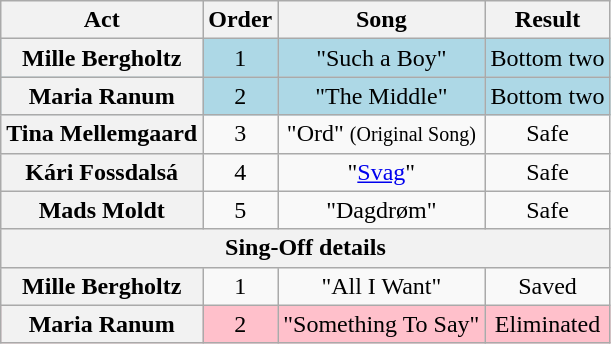<table class="wikitable plainrowheaders" style="text-align:center;">
<tr>
<th scope="col">Act</th>
<th scope="col">Order</th>
<th scope="col">Song</th>
<th scope="col">Result</th>
</tr>
<tr style="background:lightblue">
<th scope=row>Mille Bergholtz</th>
<td>1</td>
<td>"Such a Boy"</td>
<td>Bottom two</td>
</tr>
<tr style="background:lightblue">
<th scope=row>Maria Ranum</th>
<td>2</td>
<td>"The Middle"</td>
<td>Bottom two</td>
</tr>
<tr>
<th scope=row>Tina Mellemgaard</th>
<td>3</td>
<td>"Ord" <small>(Original Song)</small></td>
<td>Safe</td>
</tr>
<tr>
<th scope=row>Kári Fossdalsá</th>
<td>4</td>
<td>"<a href='#'>Svag</a>"</td>
<td>Safe</td>
</tr>
<tr>
<th scope=row>Mads Moldt</th>
<td>5</td>
<td>"Dagdrøm"</td>
<td>Safe</td>
</tr>
<tr>
<th colspan="4">Sing-Off details</th>
</tr>
<tr>
<th scope="row">Mille Bergholtz</th>
<td>1</td>
<td>"All I Want"</td>
<td>Saved</td>
</tr>
<tr style="background:pink">
<th scope="row">Maria Ranum</th>
<td>2</td>
<td>"Something To Say"</td>
<td>Eliminated</td>
</tr>
</table>
